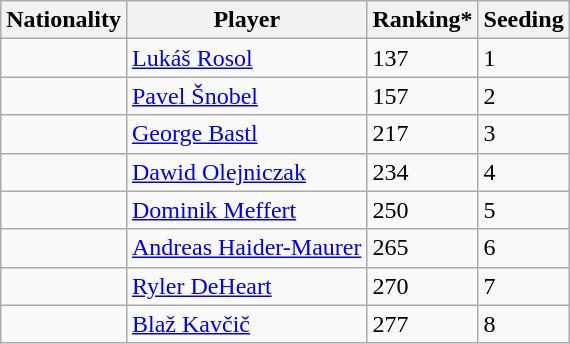<table class="wikitable" border="1">
<tr>
<th>Nationality</th>
<th>Player</th>
<th>Ranking*</th>
<th>Seeding</th>
</tr>
<tr>
<td></td>
<td><a href='#'>Lukáš Rosol</a></td>
<td>137</td>
<td>1</td>
</tr>
<tr>
<td></td>
<td><a href='#'>Pavel Šnobel</a></td>
<td>157</td>
<td>2</td>
</tr>
<tr>
<td></td>
<td><a href='#'>George Bastl</a></td>
<td>217</td>
<td>3</td>
</tr>
<tr>
<td></td>
<td><a href='#'>Dawid Olejniczak</a></td>
<td>234</td>
<td>4</td>
</tr>
<tr>
<td></td>
<td><a href='#'>Dominik Meffert</a></td>
<td>250</td>
<td>5</td>
</tr>
<tr>
<td></td>
<td><a href='#'>Andreas Haider-Maurer</a></td>
<td>265</td>
<td>6</td>
</tr>
<tr>
<td></td>
<td><a href='#'>Ryler DeHeart</a></td>
<td>270</td>
<td>7</td>
</tr>
<tr>
<td></td>
<td><a href='#'>Blaž Kavčič</a></td>
<td>277</td>
<td>8</td>
</tr>
</table>
